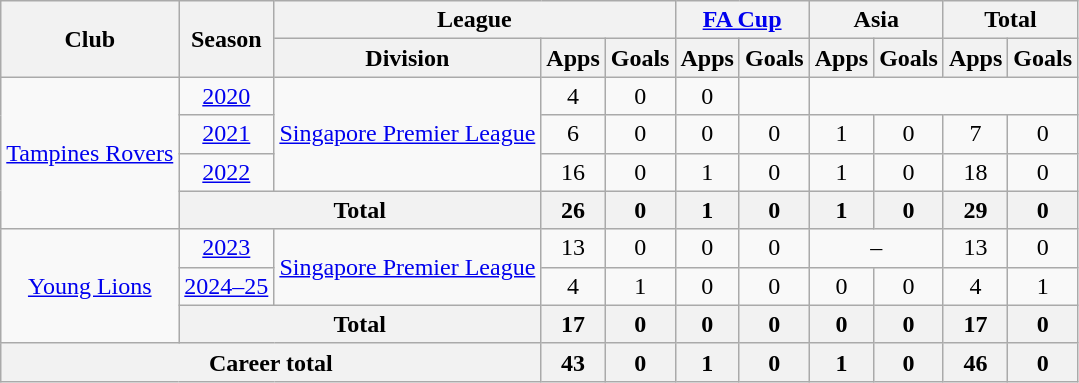<table class="wikitable" style="text-align: center">
<tr>
<th rowspan="2">Club</th>
<th rowspan="2">Season</th>
<th colspan="3">League</th>
<th colspan="2"><a href='#'>FA Cup</a></th>
<th colspan="2">Asia</th>
<th colspan="2">Total</th>
</tr>
<tr>
<th>Division</th>
<th>Apps</th>
<th>Goals</th>
<th>Apps</th>
<th>Goals</th>
<th>Apps</th>
<th>Goals</th>
<th>Apps</th>
<th>Goals</th>
</tr>
<tr>
<td rowspan="4"><a href='#'>Tampines Rovers</a></td>
<td><a href='#'>2020</a></td>
<td rowspan="3"><a href='#'>Singapore Premier League</a></td>
<td>4</td>
<td>0</td>
<td>0</td>
<td></td>
</tr>
<tr>
<td><a href='#'>2021</a></td>
<td>6</td>
<td>0</td>
<td>0</td>
<td>0</td>
<td>1</td>
<td>0</td>
<td>7</td>
<td>0</td>
</tr>
<tr>
<td><a href='#'>2022</a></td>
<td>16</td>
<td>0</td>
<td>1</td>
<td>0</td>
<td>1</td>
<td>0</td>
<td>18</td>
<td>0</td>
</tr>
<tr>
<th colspan=2>Total</th>
<th>26</th>
<th>0</th>
<th>1</th>
<th>0</th>
<th>1</th>
<th>0</th>
<th>29</th>
<th>0</th>
</tr>
<tr>
<td rowspan="3"><a href='#'>Young Lions</a></td>
<td><a href='#'>2023</a></td>
<td rowspan="2"><a href='#'>Singapore Premier League</a></td>
<td>13</td>
<td>0</td>
<td>0</td>
<td>0</td>
<td colspan="2">–</td>
<td>13</td>
<td>0</td>
</tr>
<tr>
<td><a href='#'>2024–25</a></td>
<td>4</td>
<td>1</td>
<td>0</td>
<td>0</td>
<td>0</td>
<td>0</td>
<td>4</td>
<td>1</td>
</tr>
<tr>
<th colspan="2">Total</th>
<th>17</th>
<th>0</th>
<th>0</th>
<th>0</th>
<th>0</th>
<th>0</th>
<th>17</th>
<th>0</th>
</tr>
<tr>
<th colspan="3">Career total</th>
<th>43</th>
<th>0</th>
<th>1</th>
<th>0</th>
<th>1</th>
<th>0</th>
<th>46</th>
<th>0</th>
</tr>
</table>
